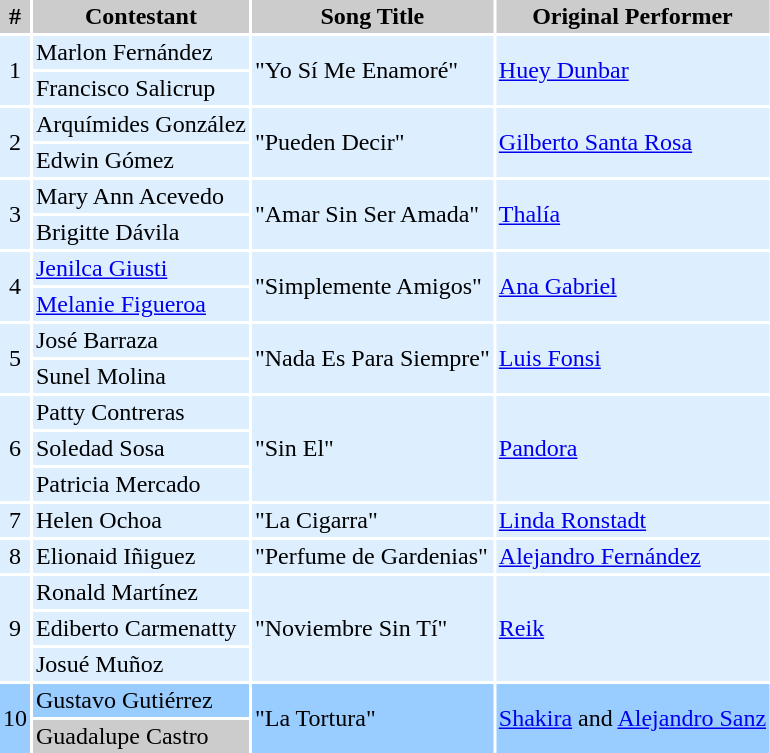<table cellpadding=2 cellspacing=2>
<tr bgcolor=#cccccc>
<th>#</th>
<th>Contestant</th>
<th>Song Title</th>
<th>Original Performer</th>
</tr>
<tr bgcolor=#DDEEFF>
<td rowspan="2" align=center>1</td>
<td>Marlon Fernández</td>
<td rowspan="2">"Yo Sí Me Enamoré"</td>
<td rowspan="2"><a href='#'>Huey Dunbar</a></td>
</tr>
<tr bgcolor=#DDEEFF>
<td>Francisco Salicrup</td>
</tr>
<tr bgcolor=#DDEEFF>
<td rowspan="2" align=center>2</td>
<td>Arquímides González</td>
<td rowspan="2">"Pueden Decir"</td>
<td rowspan="2"><a href='#'>Gilberto Santa Rosa</a></td>
</tr>
<tr bgcolor=#DDEEFF>
<td>Edwin Gómez</td>
</tr>
<tr bgcolor=#DDEEFF>
<td rowspan="2" align=center>3</td>
<td>Mary Ann Acevedo</td>
<td rowspan="2">"Amar Sin Ser Amada"</td>
<td rowspan="2"><a href='#'>Thalía</a></td>
</tr>
<tr bgcolor=#DDEEFF>
<td>Brigitte Dávila</td>
</tr>
<tr bgcolor=#DDEEFF>
<td rowspan="2" align=center>4</td>
<td><a href='#'>Jenilca Giusti</a></td>
<td rowspan="2">"Simplemente Amigos"</td>
<td rowspan="2"><a href='#'>Ana Gabriel</a></td>
</tr>
<tr bgcolor=#DDEEFF>
<td><a href='#'>Melanie Figueroa</a></td>
</tr>
<tr bgcolor=#DDEEFF>
<td rowspan="2" align=center>5</td>
<td>José Barraza</td>
<td rowspan="2">"Nada Es Para Siempre"</td>
<td rowspan="2"><a href='#'>Luis Fonsi</a></td>
</tr>
<tr bgcolor=#DDEEFF>
<td>Sunel Molina</td>
</tr>
<tr bgcolor=#DDEEFF>
<td rowspan="3" align=center>6</td>
<td>Patty Contreras</td>
<td rowspan="3">"Sin El"</td>
<td rowspan="3"><a href='#'>Pandora</a></td>
</tr>
<tr bgcolor=#DDEEFF>
<td>Soledad Sosa</td>
</tr>
<tr bgcolor=#DDEEFF>
<td>Patricia Mercado</td>
</tr>
<tr bgcolor=#DDEEFF>
<td align=center>7</td>
<td>Helen Ochoa</td>
<td>"La Cigarra"</td>
<td><a href='#'>Linda Ronstadt</a></td>
</tr>
<tr bgcolor=#DDEEFF>
<td align=center>8</td>
<td>Elionaid Iñiguez</td>
<td>"Perfume de Gardenias"</td>
<td><a href='#'>Alejandro Fernández</a></td>
</tr>
<tr bgcolor=#DDEEFF>
<td rowspan="3" align=center>9</td>
<td>Ronald Martínez</td>
<td rowspan="3">"Noviembre Sin Tí"</td>
<td rowspan="3"><a href='#'>Reik</a></td>
</tr>
<tr bgcolor=#DDEEFF>
<td>Ediberto Carmenatty</td>
</tr>
<tr bgcolor=#DDEEFF>
<td>Josué Muñoz</td>
</tr>
<tr bgcolor=#99CCFF>
<td rowspan="2" align=center>10</td>
<td>Gustavo Gutiérrez</td>
<td rowspan="2">"La Tortura"</td>
<td rowspan="2"><a href='#'>Shakira</a> and <a href='#'>Alejandro Sanz</a></td>
</tr>
<tr bgcolor=#CCCCCC>
<td>Guadalupe Castro</td>
</tr>
</table>
